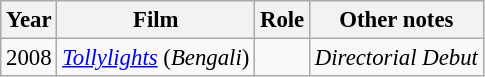<table class="wikitable" style="font-size: 95%;">
<tr>
<th>Year</th>
<th>Film</th>
<th>Role</th>
<th>Other notes</th>
</tr>
<tr>
<td>2008</td>
<td><em><a href='#'>Tollylights</a></em> (<em>Bengali</em>)</td>
<td></td>
<td><em>Directorial Debut</em></td>
</tr>
</table>
